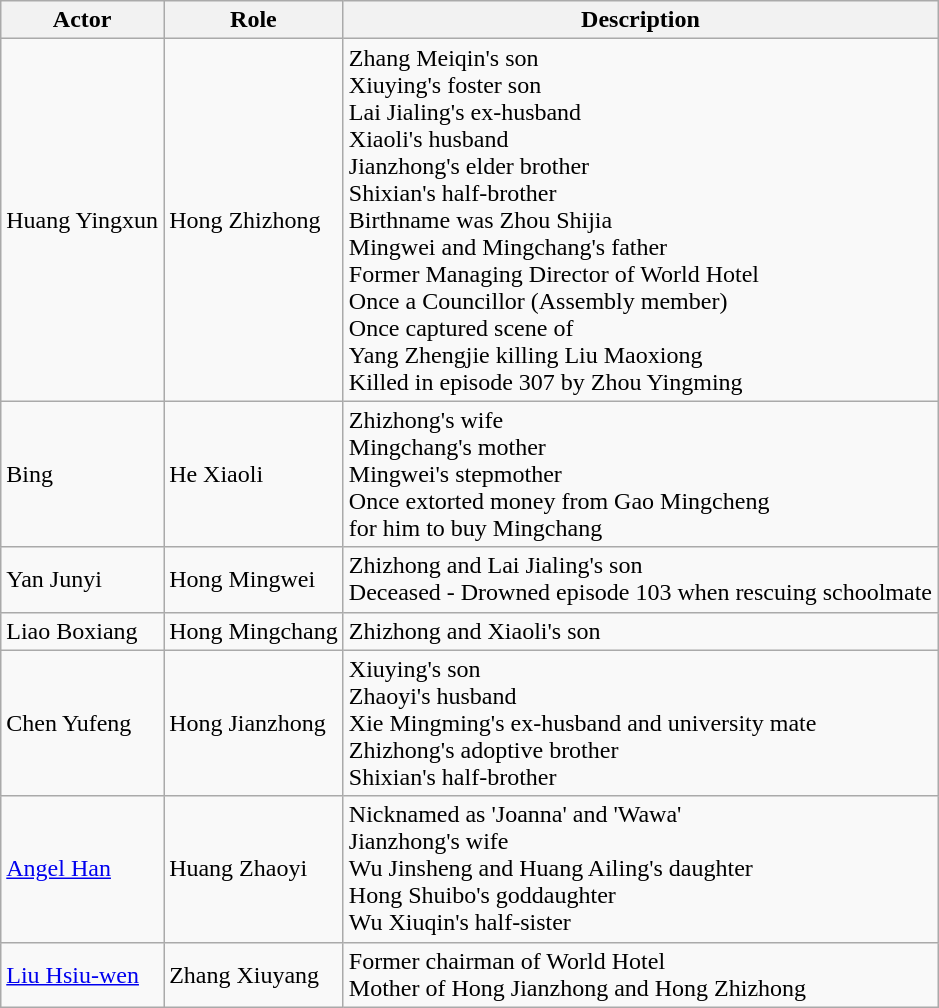<table class="wikitable">
<tr>
<th>Actor</th>
<th>Role</th>
<th>Description</th>
</tr>
<tr>
<td>Huang Yingxun</td>
<td>Hong Zhizhong</td>
<td>Zhang Meiqin's son<br>Xiuying's foster son<br>Lai Jialing's ex-husband<br>Xiaoli's husband<br>Jianzhong's elder brother<br>Shixian's half-brother<br>Birthname was Zhou Shijia<br>Mingwei and Mingchang's father<br>Former Managing Director of World Hotel<br>Once a Councillor (Assembly member)<br>Once captured scene of<br>Yang Zhengjie killing Liu Maoxiong<br>Killed in episode 307 by Zhou Yingming</td>
</tr>
<tr>
<td>Bing</td>
<td>He Xiaoli</td>
<td>Zhizhong's wife<br>Mingchang's mother<br>Mingwei's stepmother<br>Once extorted money from Gao Mingcheng<br>for him to buy Mingchang</td>
</tr>
<tr>
<td>Yan Junyi</td>
<td>Hong Mingwei</td>
<td>Zhizhong and Lai Jialing's son<br>Deceased - Drowned episode 103 when rescuing schoolmate</td>
</tr>
<tr>
<td>Liao Boxiang</td>
<td>Hong Mingchang</td>
<td>Zhizhong and Xiaoli's son</td>
</tr>
<tr>
<td>Chen Yufeng</td>
<td>Hong Jianzhong</td>
<td>Xiuying's son<br>Zhaoyi's husband<br>Xie Mingming's ex-husband and university mate<br>Zhizhong's adoptive brother<br>Shixian's half-brother</td>
</tr>
<tr>
<td><a href='#'>Angel Han</a></td>
<td>Huang Zhaoyi</td>
<td>Nicknamed as 'Joanna' and 'Wawa'<br>Jianzhong's wife<br>Wu Jinsheng and Huang Ailing's daughter<br>Hong Shuibo's goddaughter<br>Wu Xiuqin's half-sister</td>
</tr>
<tr>
<td><a href='#'>Liu Hsiu-wen</a></td>
<td>Zhang Xiuyang</td>
<td>Former chairman of World Hotel <br>Mother of Hong Jianzhong and Hong Zhizhong</td>
</tr>
</table>
